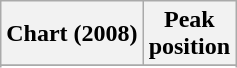<table class="wikitable sortable">
<tr>
<th align="left">Chart (2008)</th>
<th align="left">Peak<br>position</th>
</tr>
<tr>
</tr>
<tr>
</tr>
<tr>
</tr>
<tr>
</tr>
</table>
